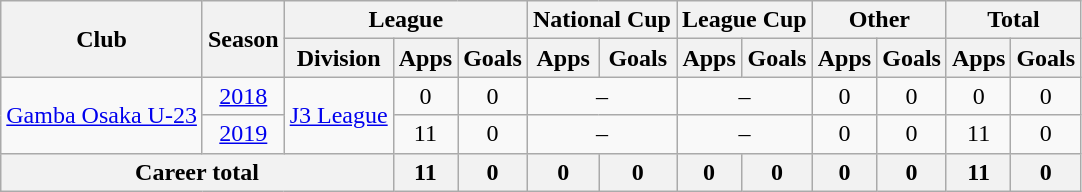<table class="wikitable" style="text-align: center">
<tr>
<th rowspan="2">Club</th>
<th rowspan="2">Season</th>
<th colspan="3">League</th>
<th colspan="2">National Cup</th>
<th colspan="2">League Cup</th>
<th colspan="2">Other</th>
<th colspan="2">Total</th>
</tr>
<tr>
<th>Division</th>
<th>Apps</th>
<th>Goals</th>
<th>Apps</th>
<th>Goals</th>
<th>Apps</th>
<th>Goals</th>
<th>Apps</th>
<th>Goals</th>
<th>Apps</th>
<th>Goals</th>
</tr>
<tr>
<td rowspan="2"><a href='#'>Gamba Osaka U-23</a></td>
<td><a href='#'>2018</a></td>
<td rowspan="2"><a href='#'>J3 League</a></td>
<td>0</td>
<td>0</td>
<td colspan="2">–</td>
<td colspan="2">–</td>
<td>0</td>
<td>0</td>
<td>0</td>
<td>0</td>
</tr>
<tr>
<td><a href='#'>2019</a></td>
<td>11</td>
<td>0</td>
<td colspan="2">–</td>
<td colspan="2">–</td>
<td>0</td>
<td>0</td>
<td>11</td>
<td>0</td>
</tr>
<tr>
<th colspan=3>Career total</th>
<th>11</th>
<th>0</th>
<th>0</th>
<th>0</th>
<th>0</th>
<th>0</th>
<th>0</th>
<th>0</th>
<th>11</th>
<th>0</th>
</tr>
</table>
